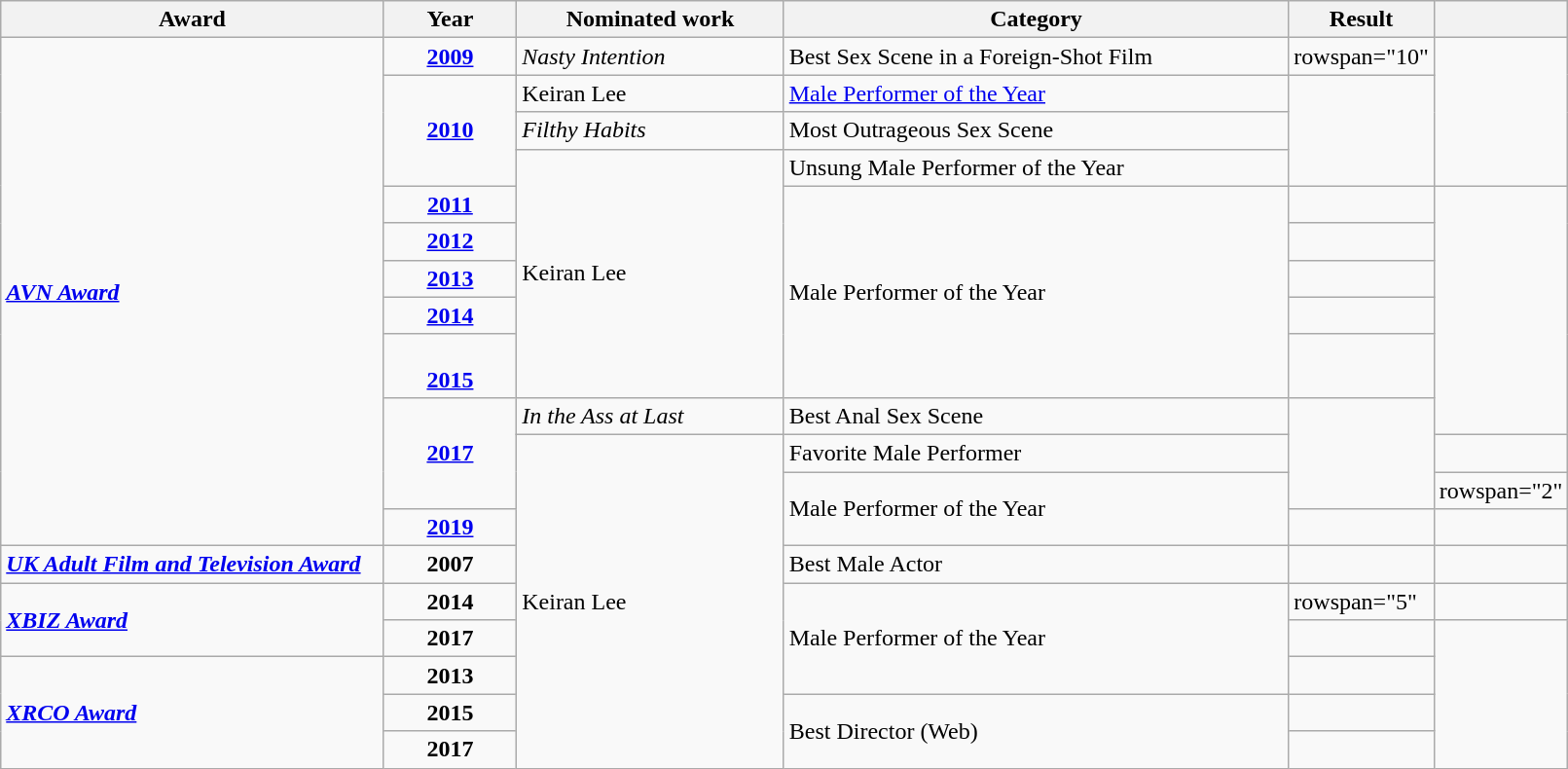<table class="wikitable" style="width:85%;">
<tr>
<th width=30%>Award</th>
<th style="width:10%;">Year</th>
<th style="width:20%;">Nominated work</th>
<th style="width:40%;">Category</th>
<th style="width:10%;">Result</th>
<th width=5%></th>
</tr>
<tr>
<td rowspan="13"><strong><em><a href='#'>AVN Award</a></em></strong></td>
<td style="text-align:center;"><strong><a href='#'>2009</a></strong></td>
<td><em>Nasty Intention</em></td>
<td>Best Sex Scene in a Foreign-Shot Film</td>
<td>rowspan="10" </td>
<td rowspan="4" style="text-align:center;"></td>
</tr>
<tr>
<td rowspan="3" style="text-align:center;"><strong><a href='#'>2010</a></strong></td>
<td>Keiran Lee</td>
<td><a href='#'>Male Performer of the Year</a></td>
</tr>
<tr>
<td><em>Filthy Habits</em></td>
<td>Most Outrageous Sex Scene</td>
</tr>
<tr>
<td rowspan="6">Keiran Lee</td>
<td>Unsung Male Performer of the Year</td>
</tr>
<tr>
<td style="text-align:center;"><strong><a href='#'>2011</a></strong></td>
<td rowspan="5">Male Performer of the Year</td>
<td></td>
</tr>
<tr>
<td style="text-align:center;"><strong><a href='#'>2012</a></strong></td>
<td></td>
</tr>
<tr>
<td style="text-align:center;"><strong><a href='#'>2013</a></strong></td>
<td></td>
</tr>
<tr>
<td style="text-align:center;"><strong><a href='#'>2014</a></strong></td>
<td></td>
</tr>
<tr>
<td style="text-align:center;"><br><strong><a href='#'>2015</a></strong></td>
<td></td>
</tr>
<tr>
<td rowspan="3" style="text-align:center;"><strong><a href='#'>2017</a></strong></td>
<td><em>In the Ass at Last</em></td>
<td>Best Anal Sex Scene</td>
<td rowspan="3"></td>
</tr>
<tr>
<td rowspan="9">Keiran Lee</td>
<td>Favorite Male Performer</td>
<td></td>
</tr>
<tr>
<td rowspan="2">Male Performer of the Year</td>
<td>rowspan="2" </td>
</tr>
<tr>
<td style="text-align:center;"><strong><a href='#'>2019</a></strong></td>
<td></td>
</tr>
<tr>
<td><strong><em><a href='#'>UK Adult Film and Television Award</a></em></strong></td>
<td style="text-align:center;"><strong>2007</strong></td>
<td>Best Male Actor</td>
<td></td>
<td style="text-align:center;"></td>
</tr>
<tr>
<td rowspan="2"><strong><em><a href='#'>XBIZ Award</a></em></strong></td>
<td style="text-align:center;"><strong>2014</strong></td>
<td rowspan="3">Male Performer of the Year</td>
<td>rowspan="5" </td>
<td style="text-align:center;"></td>
</tr>
<tr>
<td style="text-align:center;"><strong>2017</strong></td>
<td></td>
</tr>
<tr>
<td rowspan="3"><strong><em><a href='#'>XRCO Award</a></em></strong></td>
<td style="text-align:center;"><strong>2013</strong></td>
<td style="text-align:center;"></td>
</tr>
<tr>
<td style="text-align:center;"><strong>2015</strong></td>
<td rowspan="2">Best Director (Web)</td>
<td style="text-align:center;"></td>
</tr>
<tr>
<td style="text-align:center;"><strong>2017</strong></td>
<td style="text-align:center;"></td>
</tr>
</table>
